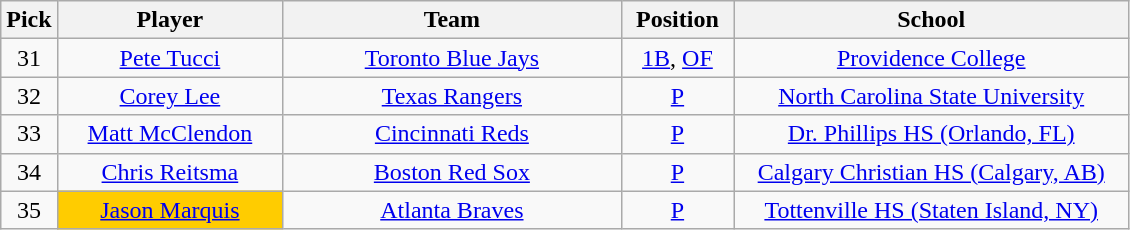<table class="wikitable" style="text-align:center">
<tr>
<th width="5%">Pick</th>
<th width="20%">Player</th>
<th width="30%">Team</th>
<th width="10%">Position</th>
<th width="35%">School</th>
</tr>
<tr>
<td>31</td>
<td><a href='#'>Pete Tucci</a></td>
<td><a href='#'>Toronto Blue Jays</a></td>
<td><a href='#'>1B</a>, <a href='#'>OF</a></td>
<td><a href='#'>Providence College</a></td>
</tr>
<tr>
<td>32</td>
<td><a href='#'>Corey Lee</a></td>
<td><a href='#'>Texas Rangers</a></td>
<td><a href='#'>P</a></td>
<td><a href='#'>North Carolina State University</a></td>
</tr>
<tr>
<td>33</td>
<td><a href='#'>Matt McClendon</a></td>
<td><a href='#'>Cincinnati Reds</a></td>
<td><a href='#'>P</a></td>
<td><a href='#'>Dr. Phillips HS (Orlando, FL)</a></td>
</tr>
<tr>
<td>34</td>
<td><a href='#'>Chris Reitsma</a></td>
<td><a href='#'>Boston Red Sox</a></td>
<td><a href='#'>P</a></td>
<td><a href='#'>Calgary Christian HS (Calgary, AB)</a></td>
</tr>
<tr>
<td>35</td>
<td bgcolor="#FFCC00"><a href='#'>Jason Marquis</a></td>
<td><a href='#'>Atlanta Braves</a></td>
<td><a href='#'>P</a></td>
<td><a href='#'>Tottenville HS (Staten Island, NY)</a></td>
</tr>
</table>
